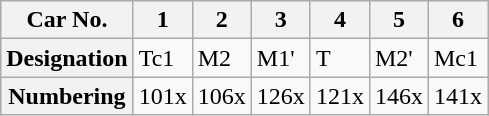<table class="wikitable">
<tr>
<th>Car No.</th>
<th>1</th>
<th>2</th>
<th>3</th>
<th>4</th>
<th>5</th>
<th>6</th>
</tr>
<tr>
<th>Designation</th>
<td>Tc1</td>
<td>M2</td>
<td>M1'</td>
<td>T</td>
<td>M2'</td>
<td>Mc1</td>
</tr>
<tr>
<th>Numbering</th>
<td>101x</td>
<td>106x</td>
<td>126x</td>
<td>121x</td>
<td>146x</td>
<td>141x</td>
</tr>
</table>
